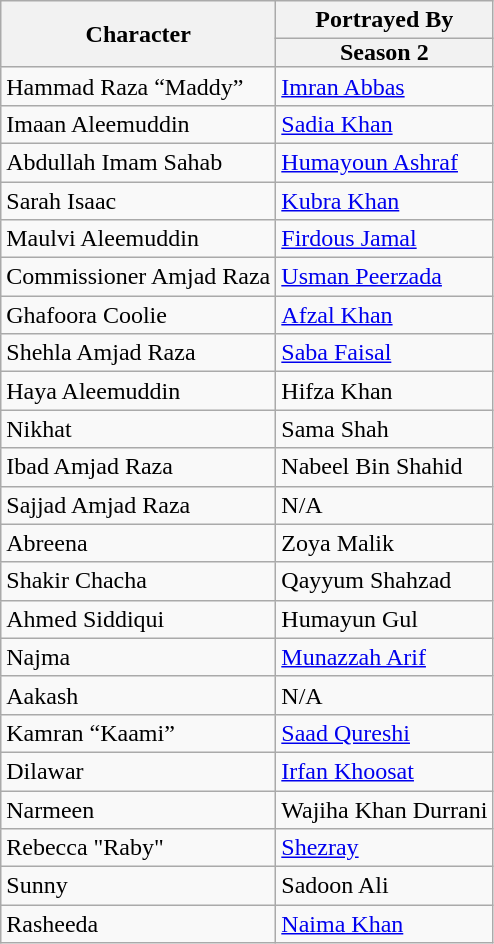<table class="wikitable sortable">
<tr>
<th rowspan="2">Character</th>
<th>Portrayed By</th>
</tr>
<tr>
<th style="padding: 0 8px">Season 2</th>
</tr>
<tr>
<td Hammad Amjad Raza (Maddy)>Hammad Raza “Maddy”</td>
<td><div><a href='#'>Imran Abbas</a></div></td>
</tr>
<tr>
<td>Imaan Aleemuddin</td>
<td><div> <a href='#'>Sadia Khan</a></div></td>
</tr>
<tr>
<td>Abdullah Imam Sahab</td>
<td><a href='#'>Humayoun Ashraf</a></td>
</tr>
<tr>
<td>Sarah Isaac</td>
<td><a href='#'>Kubra Khan</a></td>
</tr>
<tr>
<td>Maulvi Aleemuddin</td>
<td><a href='#'>Firdous Jamal</a></td>
</tr>
<tr>
<td>Commissioner Amjad Raza</td>
<td><a href='#'>Usman Peerzada</a></td>
</tr>
<tr>
<td>Ghafoora Coolie</td>
<td><a href='#'>Afzal Khan</a></td>
</tr>
<tr>
<td>Shehla Amjad Raza</td>
<td><a href='#'>Saba Faisal</a></td>
</tr>
<tr>
<td>Haya Aleemuddin</td>
<td>Hifza Khan</td>
</tr>
<tr>
<td>Nikhat</td>
<td>Sama Shah</td>
</tr>
<tr>
<td>Ibad Amjad Raza</td>
<td>Nabeel Bin Shahid</td>
</tr>
<tr>
<td>Sajjad Amjad Raza</td>
<td>N/A</td>
</tr>
<tr>
<td>Abreena</td>
<td>Zoya Malik</td>
</tr>
<tr>
<td>Shakir Chacha</td>
<td>Qayyum Shahzad</td>
</tr>
<tr>
<td>Ahmed Siddiqui</td>
<td>Humayun Gul</td>
</tr>
<tr>
<td>Najma</td>
<td><a href='#'>Munazzah Arif</a></td>
</tr>
<tr>
<td>Aakash</td>
<td>N/A</td>
</tr>
<tr>
<td>Kamran “Kaami”</td>
<td><a href='#'>Saad Qureshi</a></td>
</tr>
<tr>
<td>Dilawar</td>
<td><a href='#'>Irfan Khoosat</a></td>
</tr>
<tr>
<td>Narmeen</td>
<td>Wajiha Khan Durrani</td>
</tr>
<tr>
<td>Rebecca "Raby"</td>
<td><a href='#'>Shezray</a></td>
</tr>
<tr>
<td>Sunny</td>
<td>Sadoon Ali</td>
</tr>
<tr>
<td>Rasheeda</td>
<td><a href='#'>Naima Khan</a></td>
</tr>
</table>
